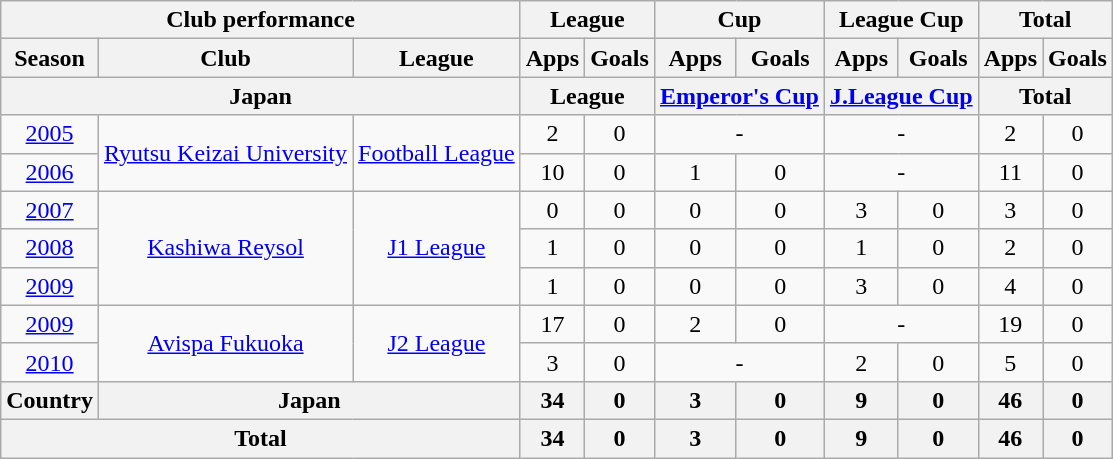<table class="wikitable" style="text-align:center;">
<tr>
<th colspan=3>Club performance</th>
<th colspan=2>League</th>
<th colspan=2>Cup</th>
<th colspan=2>League Cup</th>
<th colspan=2>Total</th>
</tr>
<tr>
<th>Season</th>
<th>Club</th>
<th>League</th>
<th>Apps</th>
<th>Goals</th>
<th>Apps</th>
<th>Goals</th>
<th>Apps</th>
<th>Goals</th>
<th>Apps</th>
<th>Goals</th>
</tr>
<tr>
<th colspan=3>Japan</th>
<th colspan=2>League</th>
<th colspan=2><a href='#'>Emperor's Cup</a></th>
<th colspan=2><a href='#'>J.League Cup</a></th>
<th colspan=2>Total</th>
</tr>
<tr>
<td><a href='#'>2005</a></td>
<td rowspan="2"><a href='#'>Ryutsu Keizai University</a></td>
<td rowspan="2"><a href='#'>Football League</a></td>
<td>2</td>
<td>0</td>
<td colspan="2">-</td>
<td colspan="2">-</td>
<td>2</td>
<td>0</td>
</tr>
<tr>
<td><a href='#'>2006</a></td>
<td>10</td>
<td>0</td>
<td>1</td>
<td>0</td>
<td colspan="2">-</td>
<td>11</td>
<td>0</td>
</tr>
<tr>
<td><a href='#'>2007</a></td>
<td rowspan="3"><a href='#'>Kashiwa Reysol</a></td>
<td rowspan="3"><a href='#'>J1 League</a></td>
<td>0</td>
<td>0</td>
<td>0</td>
<td>0</td>
<td>3</td>
<td>0</td>
<td>3</td>
<td>0</td>
</tr>
<tr>
<td><a href='#'>2008</a></td>
<td>1</td>
<td>0</td>
<td>0</td>
<td>0</td>
<td>1</td>
<td>0</td>
<td>2</td>
<td>0</td>
</tr>
<tr>
<td><a href='#'>2009</a></td>
<td>1</td>
<td>0</td>
<td>0</td>
<td>0</td>
<td>3</td>
<td>0</td>
<td>4</td>
<td>0</td>
</tr>
<tr>
<td><a href='#'>2009</a></td>
<td rowspan="2"><a href='#'>Avispa Fukuoka</a></td>
<td rowspan="2"><a href='#'>J2 League</a></td>
<td>17</td>
<td>0</td>
<td>2</td>
<td>0</td>
<td colspan="2">-</td>
<td>19</td>
<td>0</td>
</tr>
<tr>
<td><a href='#'>2010</a></td>
<td>3</td>
<td>0</td>
<td colspan="2">-</td>
<td>2</td>
<td>0</td>
<td>5</td>
<td>0</td>
</tr>
<tr>
<th rowspan=1>Country</th>
<th colspan=2>Japan</th>
<th>34</th>
<th>0</th>
<th>3</th>
<th>0</th>
<th>9</th>
<th>0</th>
<th>46</th>
<th>0</th>
</tr>
<tr>
<th colspan=3>Total</th>
<th>34</th>
<th>0</th>
<th>3</th>
<th>0</th>
<th>9</th>
<th>0</th>
<th>46</th>
<th>0</th>
</tr>
</table>
